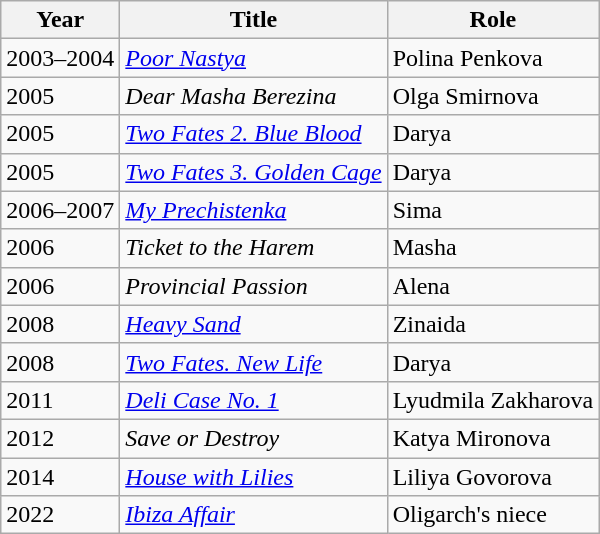<table class="wikitable sortable">
<tr>
<th>Year</th>
<th>Title</th>
<th>Role</th>
</tr>
<tr>
<td>2003–2004</td>
<td><em><a href='#'>Poor Nastya</a></em></td>
<td>Polina Penkova</td>
</tr>
<tr>
<td>2005</td>
<td><em>Dear Masha Berezina</em></td>
<td>Olga Smirnova</td>
</tr>
<tr>
<td>2005</td>
<td><em><a href='#'>Two Fates 2. Blue Blood</a></em></td>
<td>Darya</td>
</tr>
<tr>
<td>2005</td>
<td><em><a href='#'>Two Fates 3. Golden Cage</a></em></td>
<td>Darya</td>
</tr>
<tr>
<td>2006–2007</td>
<td><em><a href='#'>My Prechistenka</a></em></td>
<td>Sima</td>
</tr>
<tr>
<td>2006</td>
<td><em>Ticket to the Harem</em></td>
<td>Masha</td>
</tr>
<tr>
<td>2006</td>
<td><em>Provincial Passion</em></td>
<td>Alena</td>
</tr>
<tr>
<td>2008</td>
<td><em><a href='#'>Heavy Sand</a></em></td>
<td>Zinaida</td>
</tr>
<tr>
<td>2008</td>
<td><em><a href='#'>Two Fates. New Life</a></em></td>
<td>Darya</td>
</tr>
<tr>
<td>2011</td>
<td><em><a href='#'>Deli Case No. 1</a></em></td>
<td>Lyudmila Zakharova</td>
</tr>
<tr>
<td>2012</td>
<td><em>Save or Destroy</em></td>
<td>Katya Mironova</td>
</tr>
<tr>
<td>2014</td>
<td><em><a href='#'>House with Lilies</a></em></td>
<td>Liliya Govorova</td>
</tr>
<tr>
<td>2022</td>
<td><em><a href='#'>Ibiza Affair</a></em></td>
<td>Oligarch's niece</td>
</tr>
</table>
